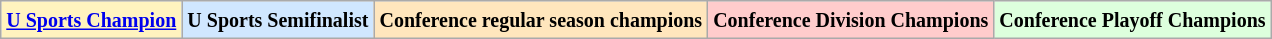<table class="wikitable">
<tr>
<td bgcolor="#FFF3BF"><small><strong><a href='#'>U Sports Champion</a> </strong></small></td>
<td bgcolor="#D0E7FF"><small><strong>U Sports Semifinalist</strong></small></td>
<td bgcolor="#FFE6BD"><small><strong>Conference regular season champions</strong></small></td>
<td bgcolor="#FFCCCC"><small><strong>Conference Division Champions</strong></small></td>
<td bgcolor="#ddffdd"><small><strong>Conference Playoff Champions</strong></small></td>
</tr>
</table>
